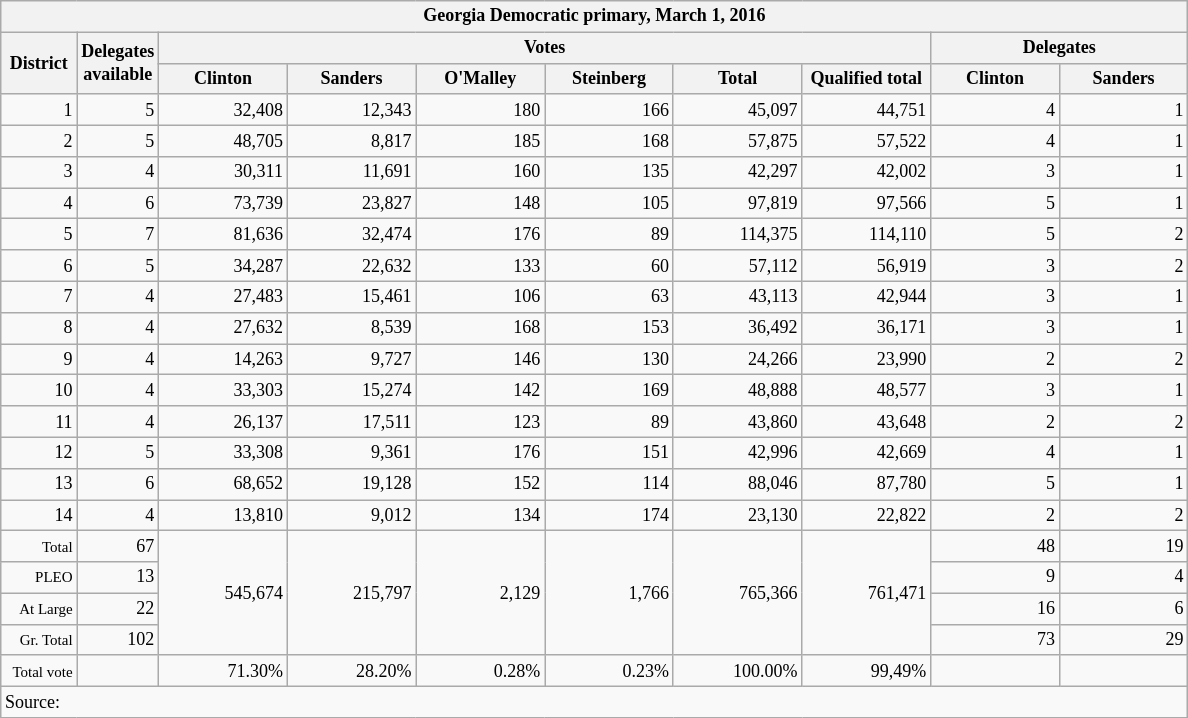<table class="wikitable collapsible" cellpadding="5" style="text-align:right; font-size:12px;">
<tr>
<th colspan="10">Georgia Democratic primary, March 1, 2016</th>
</tr>
<tr>
<th style="width:45px;" rowspan="2">District</th>
<th style="width:45px;" rowspan="2">Delegates available</th>
<th colspan="6">Votes</th>
<th colspan="2">Delegates</th>
</tr>
<tr>
<th style="width:80px;">Clinton</th>
<th style="width:80px;">Sanders</th>
<th style="width:80px;">O'Malley</th>
<th style="width:80px;">Steinberg</th>
<th style="width:80px;">Total</th>
<th style="width:80px;">Qualified total</th>
<th style="width:80px;">Clinton</th>
<th style="width:80px;">Sanders</th>
</tr>
<tr>
<td>1</td>
<td>5</td>
<td>32,408</td>
<td>12,343</td>
<td>180</td>
<td>166</td>
<td>45,097</td>
<td>44,751</td>
<td>4</td>
<td>1</td>
</tr>
<tr>
<td>2</td>
<td>5</td>
<td>48,705</td>
<td>8,817</td>
<td>185</td>
<td>168</td>
<td>57,875</td>
<td>57,522</td>
<td>4</td>
<td>1</td>
</tr>
<tr>
<td>3</td>
<td>4</td>
<td>30,311</td>
<td>11,691</td>
<td>160</td>
<td>135</td>
<td>42,297</td>
<td>42,002</td>
<td>3</td>
<td>1</td>
</tr>
<tr>
<td>4</td>
<td>6</td>
<td>73,739</td>
<td>23,827</td>
<td>148</td>
<td>105</td>
<td>97,819</td>
<td>97,566</td>
<td>5</td>
<td>1</td>
</tr>
<tr>
<td>5</td>
<td>7</td>
<td>81,636</td>
<td>32,474</td>
<td>176</td>
<td>89</td>
<td>114,375</td>
<td>114,110</td>
<td>5</td>
<td>2</td>
</tr>
<tr>
<td>6</td>
<td>5</td>
<td>34,287</td>
<td>22,632</td>
<td>133</td>
<td>60</td>
<td>57,112</td>
<td>56,919</td>
<td>3</td>
<td>2</td>
</tr>
<tr>
<td>7</td>
<td>4</td>
<td>27,483</td>
<td>15,461</td>
<td>106</td>
<td>63</td>
<td>43,113</td>
<td>42,944</td>
<td>3</td>
<td>1</td>
</tr>
<tr>
<td>8</td>
<td>4</td>
<td>27,632</td>
<td>8,539</td>
<td>168</td>
<td>153</td>
<td>36,492</td>
<td>36,171</td>
<td>3</td>
<td>1</td>
</tr>
<tr>
<td>9</td>
<td>4</td>
<td>14,263</td>
<td>9,727</td>
<td>146</td>
<td>130</td>
<td>24,266</td>
<td>23,990</td>
<td>2</td>
<td>2</td>
</tr>
<tr>
<td>10</td>
<td>4</td>
<td>33,303</td>
<td>15,274</td>
<td>142</td>
<td>169</td>
<td>48,888</td>
<td>48,577</td>
<td>3</td>
<td>1</td>
</tr>
<tr>
<td>11</td>
<td>4</td>
<td>26,137</td>
<td>17,511</td>
<td>123</td>
<td>89</td>
<td>43,860</td>
<td>43,648</td>
<td>2</td>
<td>2</td>
</tr>
<tr>
<td>12</td>
<td>5</td>
<td>33,308</td>
<td>9,361</td>
<td>176</td>
<td>151</td>
<td>42,996</td>
<td>42,669</td>
<td>4</td>
<td>1</td>
</tr>
<tr>
<td>13</td>
<td>6</td>
<td>68,652</td>
<td>19,128</td>
<td>152</td>
<td>114</td>
<td>88,046</td>
<td>87,780</td>
<td>5</td>
<td>1</td>
</tr>
<tr>
<td>14</td>
<td>4</td>
<td>13,810</td>
<td>9,012</td>
<td>134</td>
<td>174</td>
<td>23,130</td>
<td>22,822</td>
<td>2</td>
<td>2</td>
</tr>
<tr>
<td><small>Total</small></td>
<td>67</td>
<td rowspan="4">545,674</td>
<td rowspan="4">215,797</td>
<td rowspan="4">2,129</td>
<td rowspan="4">1,766</td>
<td rowspan="4">765,366</td>
<td rowspan="4">761,471</td>
<td>48</td>
<td>19</td>
</tr>
<tr>
<td><small>PLEO</small></td>
<td>13</td>
<td>9</td>
<td>4</td>
</tr>
<tr>
<td><small>At Large</small></td>
<td>22</td>
<td>16</td>
<td>6</td>
</tr>
<tr>
<td><small>Gr. Total</small></td>
<td>102</td>
<td>73</td>
<td>29</td>
</tr>
<tr>
<td><small>Total vote</small></td>
<td></td>
<td>71.30%</td>
<td>28.20%</td>
<td>0.28%</td>
<td>0.23%</td>
<td>100.00%</td>
<td>99,49%</td>
<td></td>
<td></td>
</tr>
<tr>
<td colspan="10" style="text-align:left;">Source: <em></em></td>
</tr>
</table>
